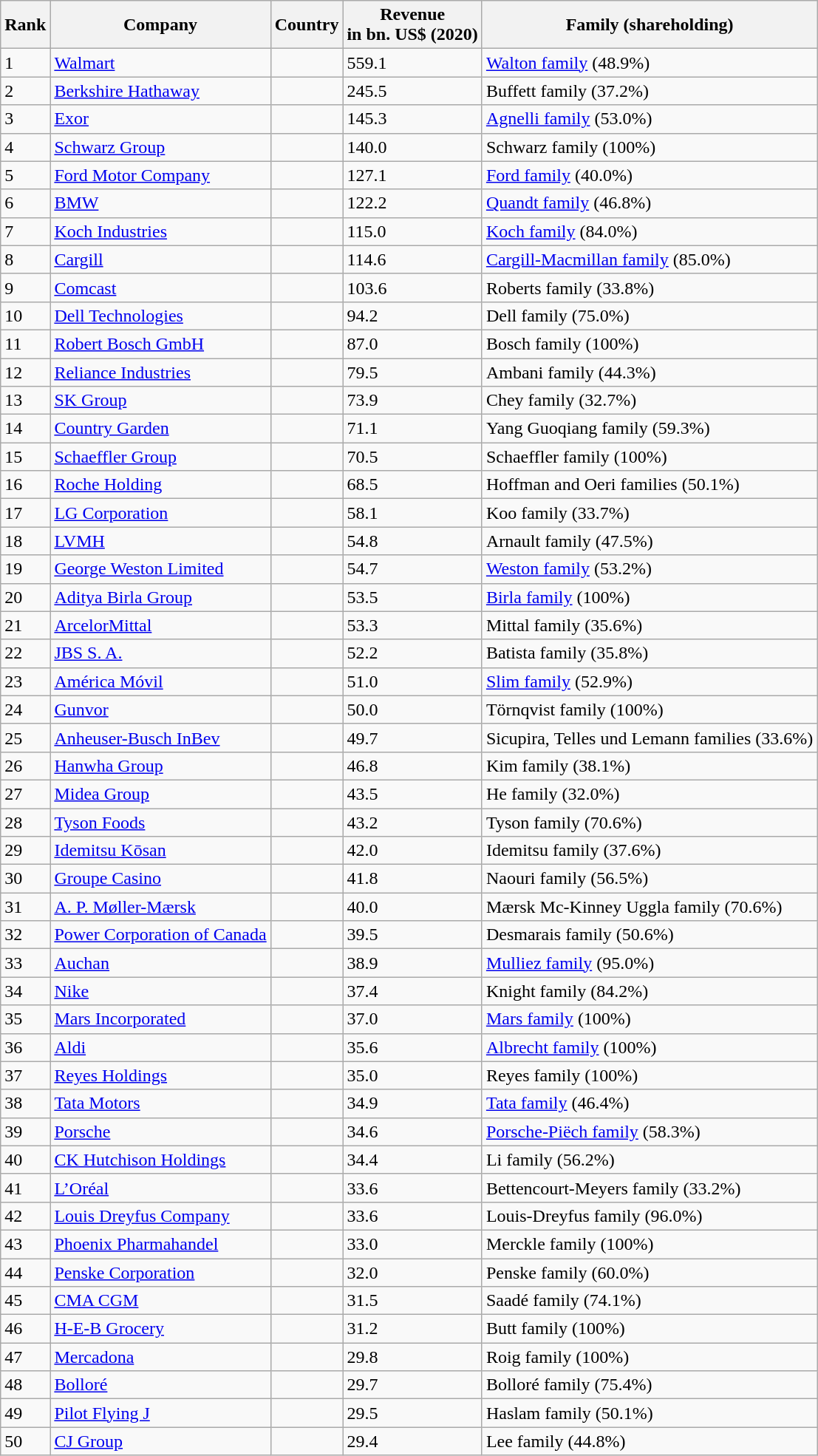<table class="wikitable sortable">
<tr>
<th>Rank</th>
<th>Company</th>
<th>Country</th>
<th>Revenue<br>in bn. US$ (2020)</th>
<th>Family (shareholding)</th>
</tr>
<tr>
<td>1</td>
<td><a href='#'>Walmart</a></td>
<td></td>
<td>559.1</td>
<td><a href='#'>Walton family</a> (48.9%)</td>
</tr>
<tr>
<td>2</td>
<td><a href='#'>Berkshire Hathaway</a></td>
<td></td>
<td>245.5</td>
<td>Buffett family (37.2%)</td>
</tr>
<tr>
<td>3</td>
<td><a href='#'>Exor</a></td>
<td></td>
<td>145.3</td>
<td><a href='#'>Agnelli family</a> (53.0%)</td>
</tr>
<tr>
<td>4</td>
<td><a href='#'>Schwarz Group</a></td>
<td></td>
<td>140.0</td>
<td>Schwarz family (100%)</td>
</tr>
<tr>
<td>5</td>
<td><a href='#'>Ford Motor Company</a></td>
<td></td>
<td>127.1</td>
<td><a href='#'>Ford family</a> (40.0%)</td>
</tr>
<tr>
<td>6</td>
<td><a href='#'>BMW</a></td>
<td></td>
<td>122.2</td>
<td><a href='#'>Quandt family</a> (46.8%)</td>
</tr>
<tr>
<td>7</td>
<td><a href='#'>Koch Industries</a></td>
<td></td>
<td>115.0</td>
<td><a href='#'>Koch family</a>  (84.0%)</td>
</tr>
<tr>
<td>8</td>
<td><a href='#'>Cargill</a></td>
<td></td>
<td>114.6</td>
<td><a href='#'>Cargill-Macmillan family</a>  (85.0%)</td>
</tr>
<tr>
<td>9</td>
<td><a href='#'>Comcast</a></td>
<td></td>
<td>103.6</td>
<td>Roberts family (33.8%)</td>
</tr>
<tr>
<td>10</td>
<td><a href='#'>Dell Technologies</a></td>
<td></td>
<td>94.2</td>
<td>Dell family (75.0%)</td>
</tr>
<tr>
<td>11</td>
<td><a href='#'>Robert Bosch GmbH</a></td>
<td></td>
<td>87.0</td>
<td>Bosch family (100%)</td>
</tr>
<tr>
<td>12</td>
<td><a href='#'>Reliance Industries</a></td>
<td></td>
<td>79.5</td>
<td>Ambani family (44.3%)</td>
</tr>
<tr>
<td>13</td>
<td><a href='#'>SK Group</a></td>
<td></td>
<td>73.9</td>
<td>Chey family (32.7%)</td>
</tr>
<tr>
<td>14</td>
<td><a href='#'>Country Garden</a></td>
<td></td>
<td>71.1</td>
<td>Yang Guoqiang family (59.3%)</td>
</tr>
<tr>
<td>15</td>
<td><a href='#'>Schaeffler Group</a></td>
<td></td>
<td>70.5</td>
<td>Schaeffler family (100%)</td>
</tr>
<tr>
<td>16</td>
<td><a href='#'>Roche Holding</a></td>
<td></td>
<td>68.5</td>
<td>Hoffman and Oeri families (50.1%)</td>
</tr>
<tr>
<td>17</td>
<td><a href='#'>LG Corporation</a></td>
<td></td>
<td>58.1</td>
<td>Koo family (33.7%)</td>
</tr>
<tr>
<td>18</td>
<td><a href='#'>LVMH</a></td>
<td></td>
<td>54.8</td>
<td>Arnault family (47.5%)</td>
</tr>
<tr>
<td>19</td>
<td><a href='#'>George Weston Limited</a></td>
<td></td>
<td>54.7</td>
<td><a href='#'>Weston family</a> (53.2%)</td>
</tr>
<tr>
<td>20</td>
<td><a href='#'>Aditya Birla Group</a></td>
<td></td>
<td>53.5</td>
<td><a href='#'>Birla family</a> (100%)</td>
</tr>
<tr>
<td>21</td>
<td><a href='#'>ArcelorMittal</a></td>
<td></td>
<td>53.3</td>
<td>Mittal family (35.6%)</td>
</tr>
<tr>
<td>22</td>
<td><a href='#'>JBS S. A.</a></td>
<td></td>
<td>52.2</td>
<td>Batista family (35.8%)</td>
</tr>
<tr>
<td>23</td>
<td><a href='#'>América Móvil</a></td>
<td></td>
<td>51.0</td>
<td><a href='#'>Slim family</a> (52.9%)</td>
</tr>
<tr>
<td>24</td>
<td><a href='#'>Gunvor</a></td>
<td></td>
<td>50.0</td>
<td>Törnqvist family (100%)</td>
</tr>
<tr>
<td>25</td>
<td><a href='#'>Anheuser-Busch InBev</a></td>
<td></td>
<td>49.7</td>
<td>Sicupira, Telles und Lemann families (33.6%)</td>
</tr>
<tr>
<td>26</td>
<td><a href='#'>Hanwha Group</a></td>
<td></td>
<td>46.8</td>
<td>Kim family (38.1%)</td>
</tr>
<tr>
<td>27</td>
<td><a href='#'>Midea Group</a></td>
<td></td>
<td>43.5</td>
<td>He family (32.0%)</td>
</tr>
<tr>
<td>28</td>
<td><a href='#'>Tyson Foods</a></td>
<td></td>
<td>43.2</td>
<td>Tyson family (70.6%)</td>
</tr>
<tr>
<td>29</td>
<td><a href='#'>Idemitsu Kōsan</a></td>
<td></td>
<td>42.0</td>
<td>Idemitsu family (37.6%)</td>
</tr>
<tr>
<td>30</td>
<td><a href='#'>Groupe Casino</a></td>
<td></td>
<td>41.8</td>
<td>Naouri family (56.5%)</td>
</tr>
<tr>
<td>31</td>
<td><a href='#'>A. P. Møller-Mærsk</a></td>
<td></td>
<td>40.0</td>
<td>Mærsk Mc-Kinney Uggla family (70.6%)</td>
</tr>
<tr>
<td>32</td>
<td><a href='#'>Power Corporation of Canada</a></td>
<td></td>
<td>39.5</td>
<td>Desmarais family (50.6%)</td>
</tr>
<tr>
<td>33</td>
<td><a href='#'>Auchan</a></td>
<td></td>
<td>38.9</td>
<td><a href='#'>Mulliez family</a> (95.0%)</td>
</tr>
<tr>
<td>34</td>
<td><a href='#'>Nike</a></td>
<td></td>
<td>37.4</td>
<td>Knight family (84.2%)</td>
</tr>
<tr>
<td>35</td>
<td><a href='#'>Mars Incorporated</a></td>
<td></td>
<td>37.0</td>
<td><a href='#'>Mars family</a> (100%)</td>
</tr>
<tr>
<td>36</td>
<td><a href='#'>Aldi</a></td>
<td></td>
<td>35.6</td>
<td><a href='#'>Albrecht family</a> (100%)</td>
</tr>
<tr>
<td>37</td>
<td><a href='#'>Reyes Holdings</a></td>
<td></td>
<td>35.0</td>
<td>Reyes family (100%)</td>
</tr>
<tr>
<td>38</td>
<td><a href='#'>Tata Motors</a></td>
<td></td>
<td>34.9</td>
<td><a href='#'>Tata family</a> (46.4%)</td>
</tr>
<tr>
<td>39</td>
<td><a href='#'>Porsche</a></td>
<td></td>
<td>34.6</td>
<td><a href='#'>Porsche-Piëch family</a> (58.3%)</td>
</tr>
<tr>
<td>40</td>
<td><a href='#'>CK Hutchison Holdings</a></td>
<td></td>
<td>34.4</td>
<td>Li family (56.2%)</td>
</tr>
<tr>
<td>41</td>
<td><a href='#'>L’Oréal</a></td>
<td></td>
<td>33.6</td>
<td>Bettencourt-Meyers family (33.2%)</td>
</tr>
<tr>
<td>42</td>
<td><a href='#'>Louis Dreyfus Company</a></td>
<td></td>
<td>33.6</td>
<td>Louis-Dreyfus family (96.0%)</td>
</tr>
<tr>
<td>43</td>
<td><a href='#'>Phoenix Pharmahandel</a></td>
<td></td>
<td>33.0</td>
<td>Merckle family (100%)</td>
</tr>
<tr>
<td>44</td>
<td><a href='#'>Penske Corporation</a></td>
<td></td>
<td>32.0</td>
<td>Penske family (60.0%)</td>
</tr>
<tr>
<td>45</td>
<td><a href='#'>CMA CGM</a></td>
<td></td>
<td>31.5</td>
<td>Saadé family (74.1%)</td>
</tr>
<tr>
<td>46</td>
<td><a href='#'>H-E-B Grocery</a></td>
<td></td>
<td>31.2</td>
<td>Butt family (100%)</td>
</tr>
<tr>
<td>47</td>
<td><a href='#'>Mercadona</a></td>
<td></td>
<td>29.8</td>
<td>Roig family (100%)</td>
</tr>
<tr>
<td>48</td>
<td><a href='#'>Bolloré</a></td>
<td></td>
<td>29.7</td>
<td>Bolloré family (75.4%)</td>
</tr>
<tr>
<td>49</td>
<td><a href='#'>Pilot Flying J</a></td>
<td></td>
<td>29.5</td>
<td>Haslam family (50.1%)</td>
</tr>
<tr>
<td>50</td>
<td><a href='#'>CJ Group</a></td>
<td></td>
<td>29.4</td>
<td>Lee family (44.8%)</td>
</tr>
</table>
